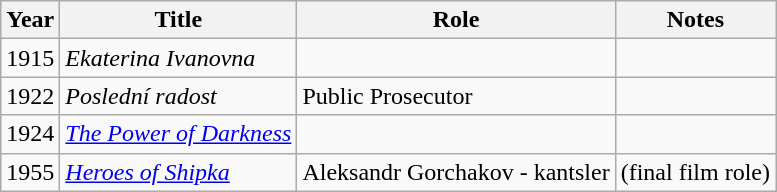<table class="wikitable">
<tr>
<th>Year</th>
<th>Title</th>
<th>Role</th>
<th>Notes</th>
</tr>
<tr>
<td>1915</td>
<td><em>Ekaterina Ivanovna</em></td>
<td></td>
<td></td>
</tr>
<tr>
<td>1922</td>
<td><em>Poslední radost</em></td>
<td>Public Prosecutor</td>
<td></td>
</tr>
<tr>
<td>1924</td>
<td><em><a href='#'>The Power of Darkness</a></em></td>
<td></td>
<td></td>
</tr>
<tr>
<td>1955</td>
<td><em><a href='#'>Heroes of Shipka</a></em></td>
<td>Aleksandr Gorchakov - kantsler</td>
<td>(final film role)</td>
</tr>
</table>
